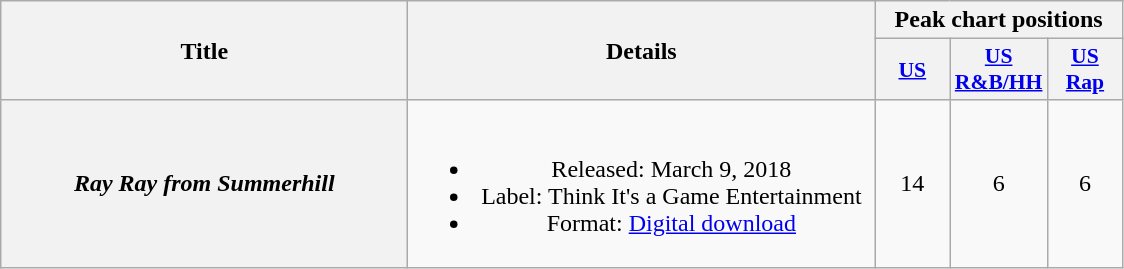<table class="wikitable plainrowheaders" style="text-align:center;">
<tr>
<th scope="col" rowspan=2 style="width:16.5em;">Title</th>
<th scope="col" rowspan=2 style="width:19em;">Details</th>
<th scope="col" colspan=3>Peak chart positions</th>
</tr>
<tr>
<th scope="col" style="width:3em;font-size:90%;"><a href='#'>US</a><br></th>
<th scope="col" style="width:3em;font-size:90%;"><a href='#'>US R&B/HH</a><br></th>
<th scope="col" style="width:3em;font-size:90%;"><a href='#'>US Rap</a><br></th>
</tr>
<tr>
<th scope="row"><em>Ray Ray from Summerhill</em></th>
<td><br><ul><li>Released: March 9, 2018</li><li>Label: Think It's a Game Entertainment</li><li>Format: <a href='#'>Digital download</a></li></ul></td>
<td>14</td>
<td>6</td>
<td>6</td>
</tr>
</table>
